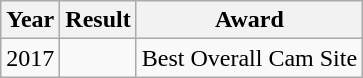<table class="wikitable">
<tr>
<th>Year</th>
<th>Result</th>
<th>Award</th>
</tr>
<tr>
<td>2017</td>
<td></td>
<td>Best Overall Cam Site</td>
</tr>
</table>
